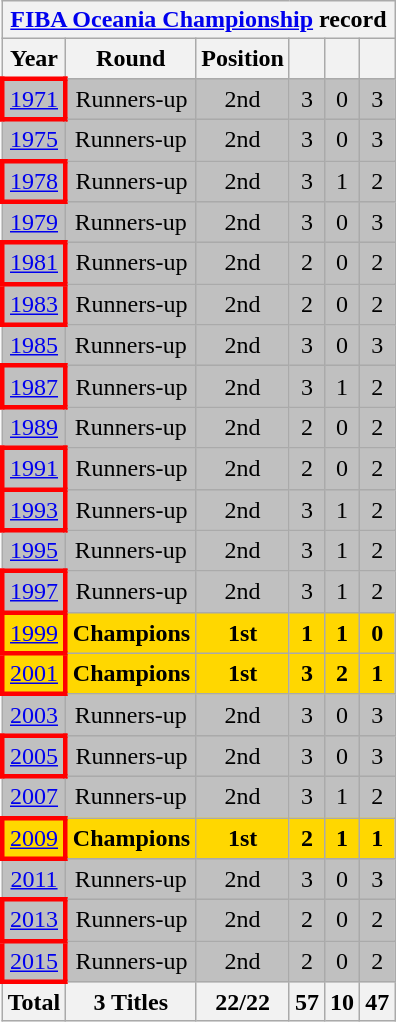<table class="wikitable" style="text-align: center;">
<tr>
<th colspan=10><a href='#'>FIBA Oceania Championship</a> record</th>
</tr>
<tr>
<th>Year</th>
<th>Round</th>
<th>Position</th>
<th></th>
<th></th>
<th></th>
</tr>
<tr style="background:silver;">
<td style="border: 3px solid red"> <a href='#'>1971</a></td>
<td>Runners-up</td>
<td>2nd</td>
<td>3</td>
<td>0</td>
<td>3</td>
</tr>
<tr style="background:silver;">
<td> <a href='#'>1975</a></td>
<td>Runners-up</td>
<td>2nd</td>
<td>3</td>
<td>0</td>
<td>3</td>
</tr>
<tr style="background:silver;">
<td style="border: 3px solid red"> <a href='#'>1978</a></td>
<td>Runners-up</td>
<td>2nd</td>
<td>3</td>
<td>1</td>
<td>2</td>
</tr>
<tr style="background:silver;">
<td> <a href='#'>1979</a></td>
<td>Runners-up</td>
<td>2nd</td>
<td>3</td>
<td>0</td>
<td>3</td>
</tr>
<tr style="background:silver;">
<td style="border: 3px solid red"> <a href='#'>1981</a></td>
<td>Runners-up</td>
<td>2nd</td>
<td>2</td>
<td>0</td>
<td>2</td>
</tr>
<tr style="background:silver;">
<td style="border: 3px solid red"> <a href='#'>1983</a></td>
<td>Runners-up</td>
<td>2nd</td>
<td>2</td>
<td>0</td>
<td>2</td>
</tr>
<tr style="background:silver;">
<td> <a href='#'>1985</a></td>
<td>Runners-up</td>
<td>2nd</td>
<td>3</td>
<td>0</td>
<td>3</td>
</tr>
<tr style="background:silver;">
<td style="border: 3px solid red"> <a href='#'>1987</a></td>
<td>Runners-up</td>
<td>2nd</td>
<td>3</td>
<td>1</td>
<td>2</td>
</tr>
<tr style="background:silver;">
<td> <a href='#'>1989</a></td>
<td>Runners-up</td>
<td>2nd</td>
<td>2</td>
<td>0</td>
<td>2</td>
</tr>
<tr style="background:silver;">
<td style="border: 3px solid red"> <a href='#'>1991</a></td>
<td>Runners-up</td>
<td>2nd</td>
<td>2</td>
<td>0</td>
<td>2</td>
</tr>
<tr style="background:silver;">
<td style="border: 3px solid red"> <a href='#'>1993</a></td>
<td>Runners-up</td>
<td>2nd</td>
<td>3</td>
<td>1</td>
<td>2</td>
</tr>
<tr style="background:silver;">
<td> <a href='#'>1995</a></td>
<td>Runners-up</td>
<td>2nd</td>
<td>3</td>
<td>1</td>
<td>2</td>
</tr>
<tr style="background:silver;">
<td style="border: 3px solid red"> <a href='#'>1997</a></td>
<td>Runners-up</td>
<td>2nd</td>
<td>3</td>
<td>1</td>
<td>2</td>
</tr>
<tr style="background:gold;">
<td style="border: 3px solid red"> <a href='#'>1999</a></td>
<td><strong>Champions</strong></td>
<td><strong>1st</strong></td>
<td><strong>1</strong></td>
<td><strong>1</strong></td>
<td><strong>0</strong></td>
</tr>
<tr style="background:gold;">
<td style="border: 3px solid red"> <a href='#'>2001</a></td>
<td><strong>Champions</strong></td>
<td><strong>1st</strong></td>
<td><strong>3</strong></td>
<td><strong>2</strong></td>
<td><strong>1</strong></td>
</tr>
<tr style="background:silver;">
<td> <a href='#'>2003</a></td>
<td>Runners-up</td>
<td>2nd</td>
<td>3</td>
<td>0</td>
<td>3</td>
</tr>
<tr style="background:silver;">
<td style="border: 3px solid red"> <a href='#'>2005</a></td>
<td>Runners-up</td>
<td>2nd</td>
<td>3</td>
<td>0</td>
<td>3</td>
</tr>
<tr style="background:silver;">
<td> <a href='#'>2007</a></td>
<td>Runners-up</td>
<td>2nd</td>
<td>3</td>
<td>1</td>
<td>2</td>
</tr>
<tr style="background:gold;">
<td style="border: 3px solid red">  <a href='#'>2009</a></td>
<td><strong>Champions</strong></td>
<td><strong>1st</strong></td>
<td><strong>2</strong></td>
<td><strong>1</strong></td>
<td><strong>1</strong></td>
</tr>
<tr style="background:silver;">
<td> <a href='#'>2011</a></td>
<td>Runners-up</td>
<td>2nd</td>
<td>3</td>
<td>0</td>
<td>3</td>
</tr>
<tr style="background:silver;">
<td style="border: 3px solid red">  <a href='#'>2013</a></td>
<td>Runners-up</td>
<td>2nd</td>
<td>2</td>
<td>0</td>
<td>2</td>
</tr>
<tr style="background:silver;">
<td style="border: 3px solid red">  <a href='#'>2015</a></td>
<td>Runners-up</td>
<td>2nd</td>
<td>2</td>
<td>0</td>
<td>2</td>
</tr>
<tr>
<th>Total</th>
<th>3 Titles</th>
<th>22/22</th>
<th>57</th>
<th>10</th>
<th>47</th>
</tr>
</table>
